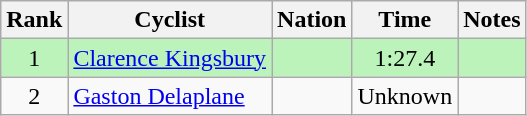<table class="wikitable sortable" style="text-align:center">
<tr>
<th>Rank</th>
<th>Cyclist</th>
<th>Nation</th>
<th>Time</th>
<th>Notes</th>
</tr>
<tr bgcolor=bbf3bb>
<td>1</td>
<td align=left><a href='#'>Clarence Kingsbury</a></td>
<td align=left></td>
<td>1:27.4</td>
<td></td>
</tr>
<tr>
<td>2</td>
<td align=left><a href='#'>Gaston Delaplane</a></td>
<td align=left></td>
<td>Unknown</td>
<td></td>
</tr>
</table>
